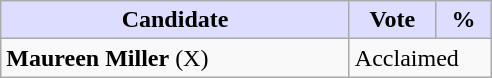<table class="wikitable">
<tr>
<th style="background:#ddf; width:225px;">Candidate</th>
<th style="background:#ddf; width:50px;">Vote</th>
<th style="background:#ddf; width:30px;">%</th>
</tr>
<tr>
<td><strong>Maureen Miller</strong> (X)</td>
<td colspan="2">Acclaimed</td>
</tr>
</table>
